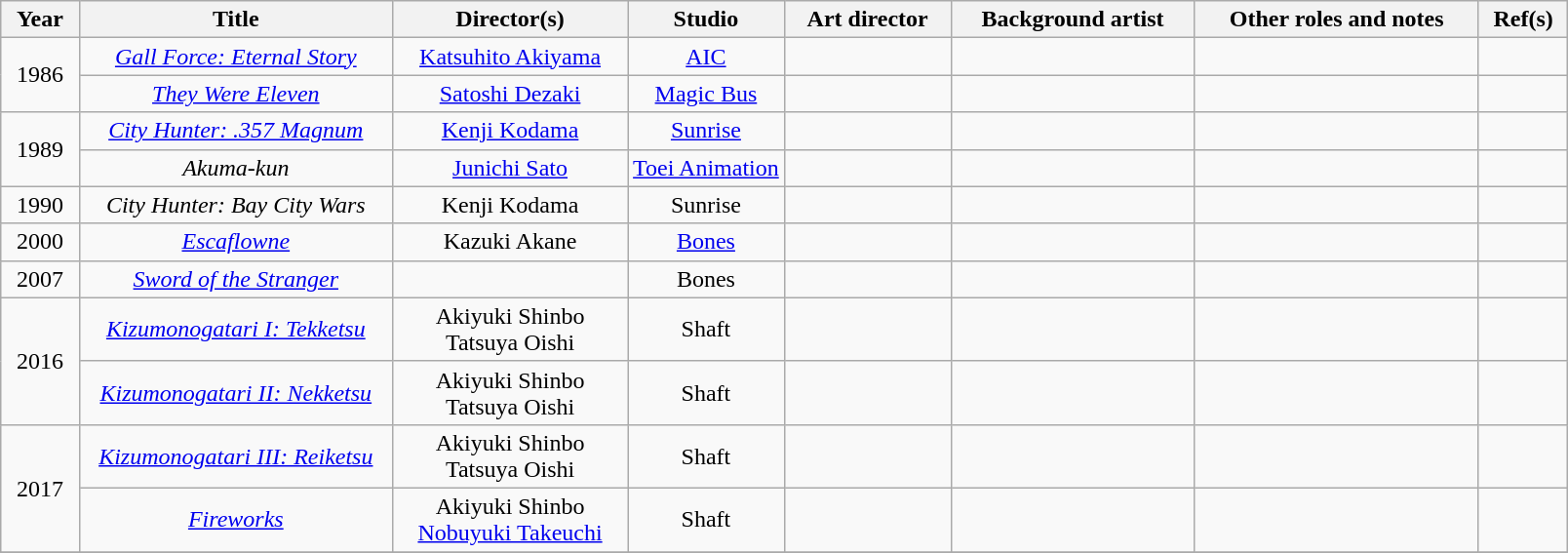<table class="wikitable sortable" style="text-align:center; margin=auto; ">
<tr>
<th scope="col" width=5%>Year</th>
<th scope="col" width=20%>Title</th>
<th scope="col" width=15%>Director(s)</th>
<th scope="col" width=10%>Studio</th>
<th scope="col" class="unsortable">Art director</th>
<th scope="col" class="unsortable">Background artist</th>
<th scope="col" class="unsortable">Other roles and notes</th>
<th scope="col" class="unsortable">Ref(s)</th>
</tr>
<tr>
<td rowspan="2">1986</td>
<td><em><a href='#'>Gall Force: Eternal Story</a></em></td>
<td><a href='#'>Katsuhito Akiyama</a></td>
<td><a href='#'>AIC</a></td>
<td></td>
<td></td>
<td></td>
<td></td>
</tr>
<tr>
<td><em><a href='#'>They Were Eleven</a></em></td>
<td><a href='#'>Satoshi Dezaki</a><br></td>
<td><a href='#'>Magic Bus</a></td>
<td></td>
<td></td>
<td></td>
<td></td>
</tr>
<tr>
<td rowspan="2">1989</td>
<td><em><a href='#'>City Hunter: .357 Magnum</a></em></td>
<td><a href='#'>Kenji Kodama</a></td>
<td><a href='#'>Sunrise</a></td>
<td></td>
<td></td>
<td></td>
<td></td>
</tr>
<tr>
<td><em>Akuma-kun</em></td>
<td><a href='#'>Junichi Sato</a></td>
<td><a href='#'>Toei Animation</a></td>
<td></td>
<td></td>
<td></td>
<td></td>
</tr>
<tr>
<td>1990</td>
<td><em>City Hunter: Bay City Wars</em></td>
<td>Kenji Kodama</td>
<td>Sunrise</td>
<td></td>
<td></td>
<td></td>
<td></td>
</tr>
<tr>
<td>2000</td>
<td><em><a href='#'>Escaflowne</a></em></td>
<td>Kazuki Akane</td>
<td><a href='#'>Bones</a></td>
<td></td>
<td></td>
<td></td>
<td></td>
</tr>
<tr>
<td>2007</td>
<td><em><a href='#'>Sword of the Stranger</a></em></td>
<td></td>
<td>Bones</td>
<td></td>
<td></td>
<td></td>
<td></td>
</tr>
<tr>
<td rowspan="2">2016</td>
<td><em><a href='#'>Kizumonogatari I: Tekketsu</a></em></td>
<td>Akiyuki Shinbo<br>Tatsuya Oishi</td>
<td>Shaft</td>
<td></td>
<td></td>
<td></td>
<td></td>
</tr>
<tr>
<td><em><a href='#'>Kizumonogatari II: Nekketsu</a></em></td>
<td>Akiyuki Shinbo<br>Tatsuya Oishi</td>
<td>Shaft</td>
<td></td>
<td></td>
<td></td>
<td></td>
</tr>
<tr>
<td rowspan="2">2017</td>
<td><em><a href='#'>Kizumonogatari III: Reiketsu</a></em></td>
<td>Akiyuki Shinbo<br>Tatsuya Oishi</td>
<td>Shaft</td>
<td></td>
<td></td>
<td></td>
<td></td>
</tr>
<tr>
<td><em><a href='#'>Fireworks</a></em></td>
<td>Akiyuki Shinbo<br><a href='#'>Nobuyuki Takeuchi</a></td>
<td>Shaft</td>
<td></td>
<td></td>
<td></td>
<td></td>
</tr>
<tr>
</tr>
</table>
